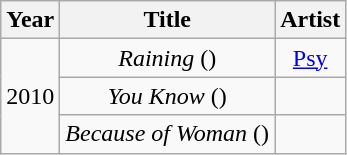<table class="wikitable" style="text-align:center;">
<tr>
<th>Year</th>
<th>Title</th>
<th>Artist</th>
</tr>
<tr>
<td rowspan=3>2010</td>
<td><em>Raining</em> ()</td>
<td><a href='#'>Psy</a></td>
</tr>
<tr>
<td><em>You Know</em> ()</td>
<td></td>
</tr>
<tr>
<td><em>Because of Woman</em> ()</td>
<td></td>
</tr>
</table>
